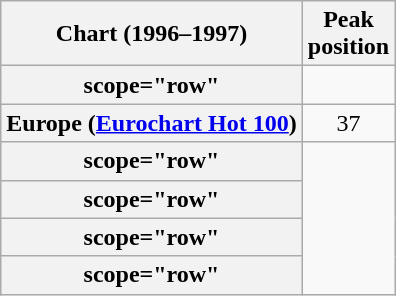<table class="wikitable sortable plainrowheaders">
<tr>
<th>Chart (1996–1997)</th>
<th>Peak<br>position</th>
</tr>
<tr>
<th>scope="row"</th>
</tr>
<tr>
<th scope="row">Europe (<a href='#'>Eurochart Hot 100</a>)</th>
<td align="center">37</td>
</tr>
<tr>
<th>scope="row"</th>
</tr>
<tr>
<th>scope="row"</th>
</tr>
<tr>
<th>scope="row"</th>
</tr>
<tr>
<th>scope="row"</th>
</tr>
</table>
